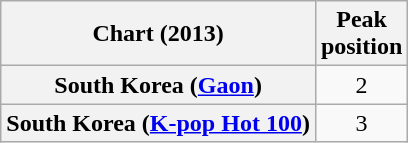<table class="wikitable sortable plainrowheaders" style="text-align:center">
<tr>
<th scope="col">Chart (2013)</th>
<th scope="col">Peak<br>position</th>
</tr>
<tr>
<th scope="row">South Korea (<a href='#'>Gaon</a>)</th>
<td>2</td>
</tr>
<tr>
<th scope="row">South Korea (<a href='#'>K-pop Hot 100</a>)</th>
<td>3</td>
</tr>
</table>
